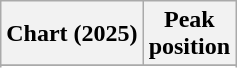<table class="wikitable sortable plainrowheaders" style="text-align:center">
<tr>
<th scope="col">Chart (2025)</th>
<th scope="col">Peak<br>position</th>
</tr>
<tr>
</tr>
<tr>
</tr>
</table>
